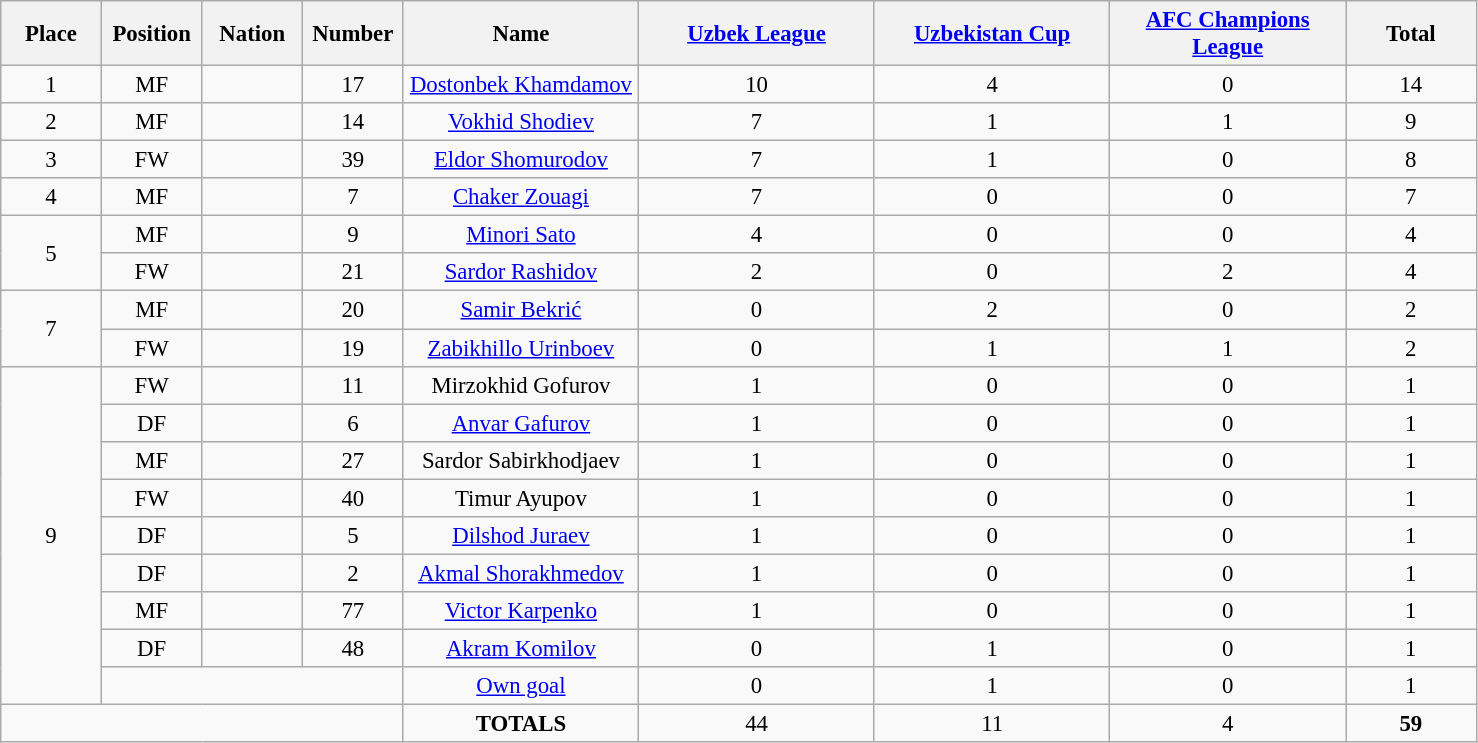<table class="wikitable" style="font-size: 95%; text-align: center;">
<tr>
<th width=60>Place</th>
<th width=60>Position</th>
<th width=60>Nation</th>
<th width=60>Number</th>
<th width=150>Name</th>
<th width=150><a href='#'>Uzbek League</a></th>
<th width=150><a href='#'>Uzbekistan Cup</a></th>
<th width=150><a href='#'>AFC Champions League</a></th>
<th width=80>Total</th>
</tr>
<tr>
<td>1</td>
<td>MF</td>
<td></td>
<td>17</td>
<td><a href='#'>Dostonbek Khamdamov</a></td>
<td>10</td>
<td>4</td>
<td>0</td>
<td>14</td>
</tr>
<tr>
<td>2</td>
<td>MF</td>
<td></td>
<td>14</td>
<td><a href='#'>Vokhid Shodiev</a></td>
<td>7</td>
<td>1</td>
<td>1</td>
<td>9</td>
</tr>
<tr>
<td>3</td>
<td>FW</td>
<td></td>
<td>39</td>
<td><a href='#'>Eldor Shomurodov</a></td>
<td>7</td>
<td>1</td>
<td>0</td>
<td>8</td>
</tr>
<tr>
<td>4</td>
<td>MF</td>
<td></td>
<td>7</td>
<td><a href='#'>Chaker Zouagi</a></td>
<td>7</td>
<td>0</td>
<td>0</td>
<td>7</td>
</tr>
<tr>
<td rowspan="2">5</td>
<td>MF</td>
<td></td>
<td>9</td>
<td><a href='#'>Minori Sato</a></td>
<td>4</td>
<td>0</td>
<td>0</td>
<td>4</td>
</tr>
<tr>
<td>FW</td>
<td></td>
<td>21</td>
<td><a href='#'>Sardor Rashidov</a></td>
<td>2</td>
<td>0</td>
<td>2</td>
<td>4</td>
</tr>
<tr>
<td rowspan="2">7</td>
<td>MF</td>
<td></td>
<td>20</td>
<td><a href='#'>Samir Bekrić</a></td>
<td>0</td>
<td>2</td>
<td>0</td>
<td>2</td>
</tr>
<tr>
<td>FW</td>
<td></td>
<td>19</td>
<td><a href='#'>Zabikhillo Urinboev</a></td>
<td>0</td>
<td>1</td>
<td>1</td>
<td>2</td>
</tr>
<tr>
<td rowspan="9">9</td>
<td>FW</td>
<td></td>
<td>11</td>
<td>Mirzokhid Gofurov</td>
<td>1</td>
<td>0</td>
<td>0</td>
<td>1</td>
</tr>
<tr>
<td>DF</td>
<td></td>
<td>6</td>
<td><a href='#'>Anvar Gafurov</a></td>
<td>1</td>
<td>0</td>
<td>0</td>
<td>1</td>
</tr>
<tr>
<td>MF</td>
<td></td>
<td>27</td>
<td>Sardor Sabirkhodjaev</td>
<td>1</td>
<td>0</td>
<td>0</td>
<td>1</td>
</tr>
<tr>
<td>FW</td>
<td></td>
<td>40</td>
<td>Timur Ayupov</td>
<td>1</td>
<td>0</td>
<td>0</td>
<td>1</td>
</tr>
<tr>
<td>DF</td>
<td></td>
<td>5</td>
<td><a href='#'>Dilshod Juraev</a></td>
<td>1</td>
<td>0</td>
<td>0</td>
<td>1</td>
</tr>
<tr>
<td>DF</td>
<td></td>
<td>2</td>
<td><a href='#'>Akmal Shorakhmedov</a></td>
<td>1</td>
<td>0</td>
<td>0</td>
<td>1</td>
</tr>
<tr>
<td>MF</td>
<td></td>
<td>77</td>
<td><a href='#'>Victor Karpenko</a></td>
<td>1</td>
<td>0</td>
<td>0</td>
<td>1</td>
</tr>
<tr>
<td>DF</td>
<td></td>
<td>48</td>
<td><a href='#'>Akram Komilov</a></td>
<td>0</td>
<td>1</td>
<td>0</td>
<td>1</td>
</tr>
<tr>
<td colspan="3"></td>
<td><a href='#'>Own goal</a></td>
<td>0</td>
<td>1</td>
<td>0</td>
<td>1</td>
</tr>
<tr>
<td colspan="4"></td>
<td><strong>TOTALS</strong></td>
<td>44</td>
<td>11</td>
<td>4</td>
<td><strong>59</strong></td>
</tr>
</table>
